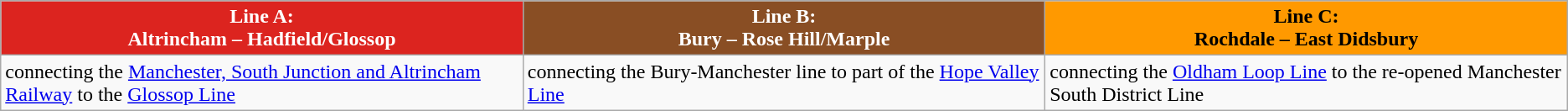<table class="wikitable" border="1">
<tr>
<th style="width:33%; background-color:#DC241F;color:#fff">Line A:<br>Altrincham – Hadfield/Glossop</th>
<th style="width:33%; background-color:#894E24;color:#fff">Line B:<br>Bury – Rose Hill/Marple</th>
<th style="width:33%; background-color:#FF9900">Line C:<br>Rochdale – East Didsbury</th>
</tr>
<tr>
<td>connecting the <a href='#'>Manchester, South Junction and Altrincham Railway</a> to the <a href='#'>Glossop Line</a></td>
<td>connecting the Bury-Manchester line to part of the <a href='#'>Hope Valley Line</a></td>
<td>connecting the <a href='#'>Oldham Loop Line</a> to the re-opened Manchester South District Line</td>
</tr>
</table>
